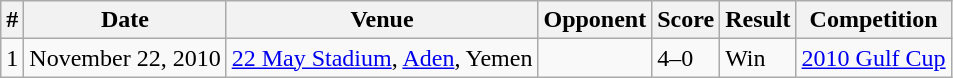<table class="wikitable">
<tr>
<th>#</th>
<th>Date</th>
<th>Venue</th>
<th>Opponent</th>
<th>Score</th>
<th>Result</th>
<th>Competition</th>
</tr>
<tr>
<td>1</td>
<td>November 22, 2010</td>
<td><a href='#'>22 May Stadium</a>, <a href='#'>Aden</a>, Yemen</td>
<td></td>
<td>4–0</td>
<td>Win</td>
<td><a href='#'>2010 Gulf Cup</a></td>
</tr>
</table>
